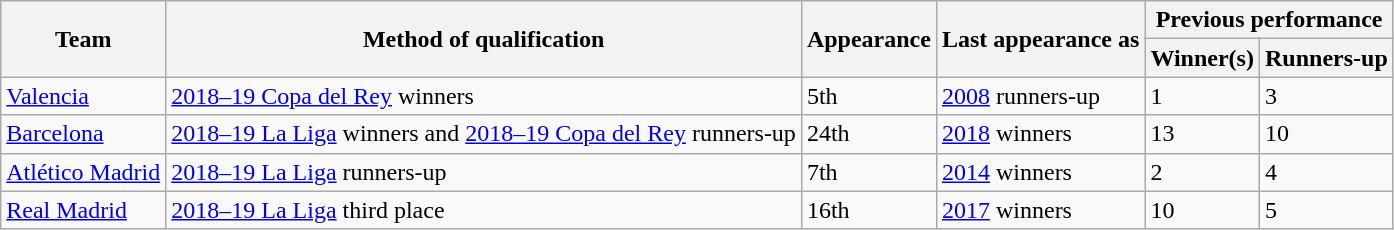<table class="wikitable">
<tr>
<th rowspan="2">Team</th>
<th rowspan="2">Method of qualification</th>
<th rowspan="2">Appearance</th>
<th rowspan="2">Last appearance as</th>
<th colspan="2">Previous performance</th>
</tr>
<tr>
<th>Winner(s)</th>
<th>Runners-up</th>
</tr>
<tr>
<td><a href='#'>Valencia</a></td>
<td><a href='#'>2018–19 Copa del Rey</a> winners</td>
<td>5th</td>
<td><a href='#'>2008</a> runners-up</td>
<td>1</td>
<td>3</td>
</tr>
<tr>
<td><a href='#'>Barcelona</a></td>
<td><a href='#'>2018–19 La Liga</a> winners and <a href='#'>2018–19 Copa del Rey</a> runners-up</td>
<td>24th</td>
<td><a href='#'>2018</a> winners</td>
<td>13</td>
<td>10</td>
</tr>
<tr>
<td><a href='#'>Atlético Madrid</a></td>
<td><a href='#'>2018–19 La Liga</a> runners-up</td>
<td>7th</td>
<td><a href='#'>2014</a> winners</td>
<td>2</td>
<td>4</td>
</tr>
<tr>
<td><a href='#'>Real Madrid</a></td>
<td><a href='#'>2018–19 La Liga</a> third place</td>
<td>16th</td>
<td><a href='#'>2017</a> winners</td>
<td>10</td>
<td>5</td>
</tr>
</table>
